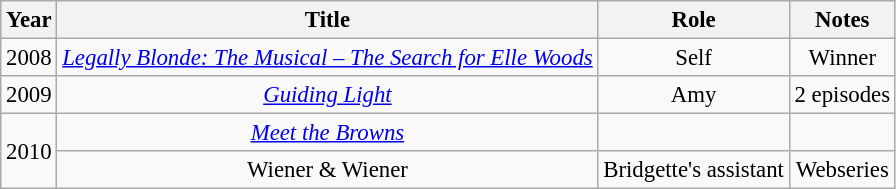<table class="wikitable" style="text-align:center; font-size:95%;">
<tr>
<th scope="col">Year</th>
<th scope="col">Title</th>
<th scope="col">Role</th>
<th scope="col" class="unsortable">Notes</th>
</tr>
<tr>
<td style="text-align:center;">2008</td>
<td><em><a href='#'>Legally Blonde: The Musical – The Search for Elle Woods</a></em></td>
<td>Self</td>
<td>Winner</td>
</tr>
<tr>
<td style="text-align:center;">2009</td>
<td><em><a href='#'>Guiding Light</a></em></td>
<td>Amy</td>
<td>2 episodes</td>
</tr>
<tr>
<td rowspan="2" style="text-align:center;">2010</td>
<td><em><a href='#'>Meet the Browns</a></em></td>
<td></td>
<td></td>
</tr>
<tr>
<td>Wiener & Wiener</td>
<td>Bridgette's assistant</td>
<td>Webseries</td>
</tr>
</table>
